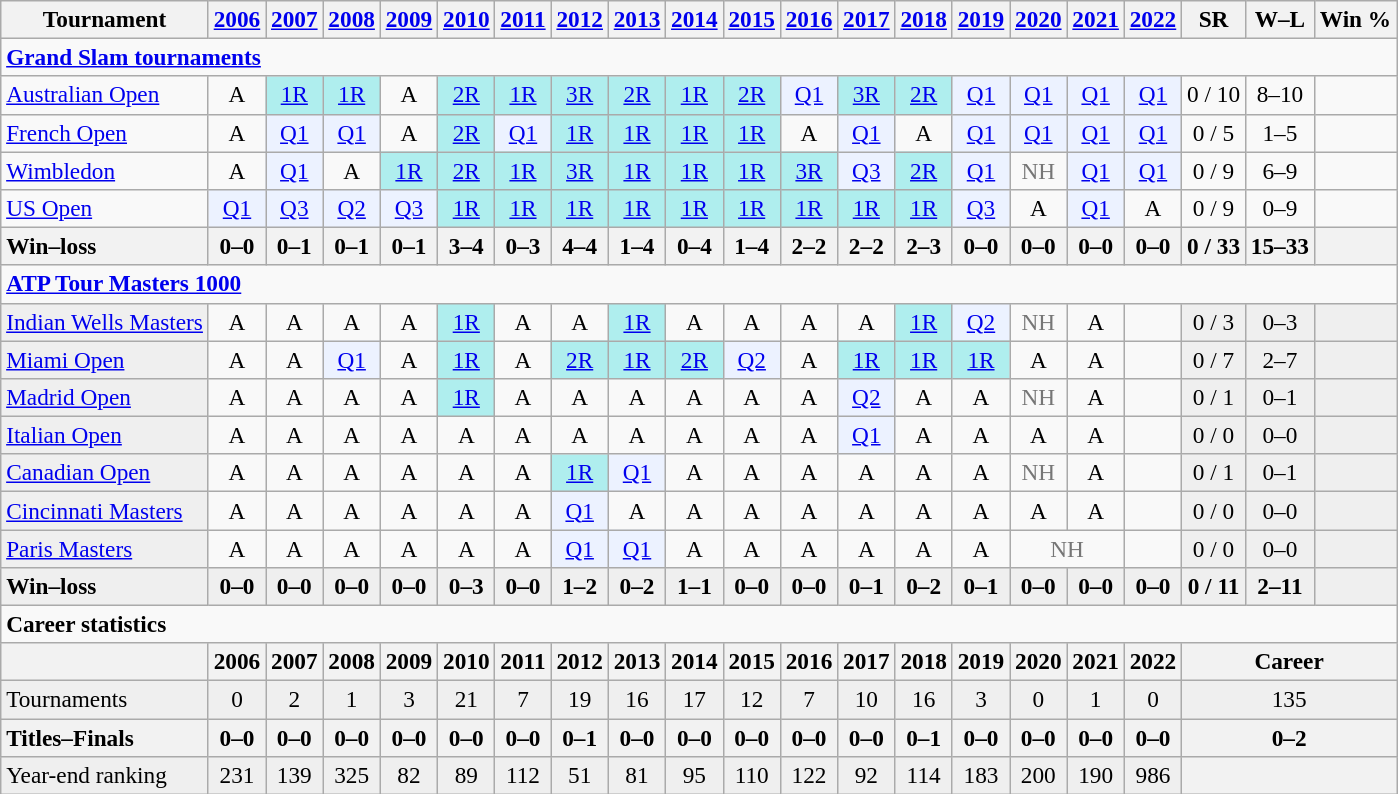<table class=wikitable style=text-align:center;font-size:97%>
<tr>
<th>Tournament</th>
<th><a href='#'>2006</a></th>
<th><a href='#'>2007</a></th>
<th><a href='#'>2008</a></th>
<th><a href='#'>2009</a></th>
<th><a href='#'>2010</a></th>
<th><a href='#'>2011</a></th>
<th><a href='#'>2012</a></th>
<th><a href='#'>2013</a></th>
<th><a href='#'>2014</a></th>
<th><a href='#'>2015</a></th>
<th><a href='#'>2016</a></th>
<th><a href='#'>2017</a></th>
<th><a href='#'>2018</a></th>
<th><a href='#'>2019</a></th>
<th><a href='#'>2020</a></th>
<th><a href='#'>2021</a></th>
<th><a href='#'>2022</a></th>
<th>SR</th>
<th>W–L</th>
<th>Win %</th>
</tr>
<tr>
<td colspan="21" align="left"><strong><a href='#'>Grand Slam tournaments</a></strong></td>
</tr>
<tr>
<td align=left><a href='#'>Australian Open</a></td>
<td>A</td>
<td bgcolor=afeeee><a href='#'>1R</a></td>
<td bgcolor=afeeee><a href='#'>1R</a></td>
<td>A</td>
<td bgcolor=afeeee><a href='#'>2R</a></td>
<td bgcolor=afeeee><a href='#'>1R</a></td>
<td bgcolor=afeeee><a href='#'>3R</a></td>
<td bgcolor=afeeee><a href='#'>2R</a></td>
<td bgcolor=afeeee><a href='#'>1R</a></td>
<td bgcolor=afeeee><a href='#'>2R</a></td>
<td bgcolor=ecf2ff><a href='#'>Q1</a></td>
<td bgcolor=afeeee><a href='#'>3R</a></td>
<td bgcolor=afeeee><a href='#'>2R</a></td>
<td bgcolor=ecf2ff><a href='#'>Q1</a></td>
<td bgcolor=ecf2ff><a href='#'>Q1</a></td>
<td bgcolor=ecf2ff><a href='#'>Q1</a></td>
<td bgcolor=ecf2ff><a href='#'>Q1</a></td>
<td>0 / 10</td>
<td>8–10</td>
<td></td>
</tr>
<tr>
<td align=left><a href='#'>French Open</a></td>
<td>A</td>
<td bgcolor=ecf2ff><a href='#'>Q1</a></td>
<td bgcolor=ecf2ff><a href='#'>Q1</a></td>
<td>A</td>
<td bgcolor=afeeee><a href='#'>2R</a></td>
<td bgcolor=ecf2ff><a href='#'>Q1</a></td>
<td bgcolor=afeeee><a href='#'>1R</a></td>
<td bgcolor=afeeee><a href='#'>1R</a></td>
<td bgcolor=afeeee><a href='#'>1R</a></td>
<td bgcolor=afeeee><a href='#'>1R</a></td>
<td>A</td>
<td bgcolor=ecf2ff><a href='#'>Q1</a></td>
<td>A</td>
<td bgcolor=ecf2ff><a href='#'>Q1</a></td>
<td bgcolor=ecf2ff><a href='#'>Q1</a></td>
<td bgcolor=ecf2ff><a href='#'>Q1</a></td>
<td bgcolor=ecf2ff><a href='#'>Q1</a></td>
<td>0 / 5</td>
<td>1–5</td>
<td></td>
</tr>
<tr>
<td align=left><a href='#'>Wimbledon</a></td>
<td>A</td>
<td bgcolor=ecf2ff><a href='#'>Q1</a></td>
<td>A</td>
<td bgcolor=afeeee><a href='#'>1R</a></td>
<td bgcolor=afeeee><a href='#'>2R</a></td>
<td bgcolor=afeeee><a href='#'>1R</a></td>
<td bgcolor=afeeee><a href='#'>3R</a></td>
<td bgcolor=afeeee><a href='#'>1R</a></td>
<td bgcolor=afeeee><a href='#'>1R</a></td>
<td bgcolor=afeeee><a href='#'>1R</a></td>
<td bgcolor=afeeee><a href='#'>3R</a></td>
<td bgcolor=ecf2ff><a href='#'>Q3</a></td>
<td bgcolor=afeeee><a href='#'>2R</a></td>
<td bgcolor=ecf2ff><a href='#'>Q1</a></td>
<td style=color:#767676>NH</td>
<td bgcolor=ecf2ff><a href='#'>Q1</a></td>
<td bgcolor=ecf2ff><a href='#'>Q1</a></td>
<td>0 / 9</td>
<td>6–9</td>
<td></td>
</tr>
<tr>
<td align=left><a href='#'>US Open</a></td>
<td bgcolor=ecf2ff><a href='#'>Q1</a></td>
<td bgcolor=ecf2ff><a href='#'>Q3</a></td>
<td bgcolor=ecf2ff><a href='#'>Q2</a></td>
<td bgcolor=ecf2ff><a href='#'>Q3</a></td>
<td bgcolor=afeeee><a href='#'>1R</a></td>
<td bgcolor=afeeee><a href='#'>1R</a></td>
<td bgcolor=afeeee><a href='#'>1R</a></td>
<td bgcolor=afeeee><a href='#'>1R</a></td>
<td bgcolor=afeeee><a href='#'>1R</a></td>
<td bgcolor=afeeee><a href='#'>1R</a></td>
<td bgcolor=afeeee><a href='#'>1R</a></td>
<td bgcolor=afeeee><a href='#'>1R</a></td>
<td bgcolor=afeeee><a href='#'>1R</a></td>
<td bgcolor=ecf2ff><a href='#'>Q3</a></td>
<td>A</td>
<td bgcolor=ecf2ff><a href='#'>Q1</a></td>
<td>A</td>
<td>0 / 9</td>
<td>0–9</td>
<td></td>
</tr>
<tr>
<th style=text-align:left>Win–loss</th>
<th>0–0</th>
<th>0–1</th>
<th>0–1</th>
<th>0–1</th>
<th>3–4</th>
<th>0–3</th>
<th>4–4</th>
<th>1–4</th>
<th>0–4</th>
<th>1–4</th>
<th>2–2</th>
<th>2–2</th>
<th>2–3</th>
<th>0–0</th>
<th>0–0</th>
<th>0–0</th>
<th>0–0</th>
<th>0 / 33</th>
<th>15–33</th>
<th></th>
</tr>
<tr>
<td colspan="21" style="text-align:left"><strong><a href='#'>ATP Tour Masters 1000</a></strong></td>
</tr>
<tr>
<td bgcolor=efefef align=left><a href='#'>Indian Wells Masters</a></td>
<td>A</td>
<td>A</td>
<td>A</td>
<td>A</td>
<td bgcolor=afeeee><a href='#'>1R</a></td>
<td>A</td>
<td>A</td>
<td bgcolor=afeeee><a href='#'>1R</a></td>
<td>A</td>
<td>A</td>
<td>A</td>
<td>A</td>
<td bgcolor=afeeee><a href='#'>1R</a></td>
<td bgcolor=ecf2ff><a href='#'>Q2</a></td>
<td style="color:#767676">NH</td>
<td>A</td>
<td></td>
<td bgcolor=efefef>0 / 3</td>
<td bgcolor=efefef>0–3</td>
<td bgcolor=efefef></td>
</tr>
<tr>
<td bgcolor=efefef align=left><a href='#'>Miami Open</a></td>
<td>A</td>
<td>A</td>
<td bgcolor=ecf2ff><a href='#'>Q1</a></td>
<td>A</td>
<td bgcolor=afeeee><a href='#'>1R</a></td>
<td>A</td>
<td bgcolor=afeeee><a href='#'>2R</a></td>
<td bgcolor=afeeee><a href='#'>1R</a></td>
<td bgcolor=afeeee><a href='#'>2R</a></td>
<td bgcolor=ecf2ff><a href='#'>Q2</a></td>
<td>A</td>
<td bgcolor=afeeee><a href='#'>1R</a></td>
<td bgcolor=afeeee><a href='#'>1R</a></td>
<td bgcolor=afeeee><a href='#'>1R</a></td>
<td>A</td>
<td>A</td>
<td></td>
<td bgcolor=efefef>0 / 7</td>
<td bgcolor=efefef>2–7</td>
<td bgcolor=efefef></td>
</tr>
<tr>
<td bgcolor=efefef align=left><a href='#'>Madrid Open</a></td>
<td>A</td>
<td>A</td>
<td>A</td>
<td>A</td>
<td bgcolor=afeeee><a href='#'>1R</a></td>
<td>A</td>
<td>A</td>
<td>A</td>
<td>A</td>
<td>A</td>
<td>A</td>
<td bgcolor=ecf2ff><a href='#'>Q2</a></td>
<td>A</td>
<td>A</td>
<td style=color:#767676>NH</td>
<td>A</td>
<td></td>
<td bgcolor=efefef>0 / 1</td>
<td bgcolor=efefef>0–1</td>
<td bgcolor=efefef></td>
</tr>
<tr>
<td bgcolor=efefef align=left><a href='#'>Italian Open</a></td>
<td>A</td>
<td>A</td>
<td>A</td>
<td>A</td>
<td>A</td>
<td>A</td>
<td>A</td>
<td>A</td>
<td>A</td>
<td>A</td>
<td>A</td>
<td bgcolor=ecf2ff><a href='#'>Q1</a></td>
<td>A</td>
<td>A</td>
<td>A</td>
<td>A</td>
<td></td>
<td bgcolor=efefef>0 / 0</td>
<td bgcolor=efefef>0–0</td>
<td bgcolor=efefef></td>
</tr>
<tr>
<td bgcolor=efefef align=left><a href='#'>Canadian Open</a></td>
<td>A</td>
<td>A</td>
<td>A</td>
<td>A</td>
<td>A</td>
<td>A</td>
<td bgcolor=afeeee><a href='#'>1R</a></td>
<td bgcolor=ecf2ff><a href='#'>Q1</a></td>
<td>A</td>
<td>A</td>
<td>A</td>
<td>A</td>
<td>A</td>
<td>A</td>
<td style=color:#767676>NH</td>
<td>A</td>
<td></td>
<td bgcolor=efefef>0 / 1</td>
<td bgcolor=efefef>0–1</td>
<td bgcolor=efefef></td>
</tr>
<tr>
<td bgcolor=efefef align=left><a href='#'>Cincinnati Masters</a></td>
<td>A</td>
<td>A</td>
<td>A</td>
<td>A</td>
<td>A</td>
<td>A</td>
<td bgcolor=ecf2ff><a href='#'>Q1</a></td>
<td>A</td>
<td>A</td>
<td>A</td>
<td>A</td>
<td>A</td>
<td>A</td>
<td>A</td>
<td>A</td>
<td>A</td>
<td></td>
<td bgcolor=efefef>0 / 0</td>
<td bgcolor=efefef>0–0</td>
<td bgcolor=efefef></td>
</tr>
<tr>
<td bgcolor=efefef align=left><a href='#'>Paris Masters</a></td>
<td>A</td>
<td>A</td>
<td>A</td>
<td>A</td>
<td>A</td>
<td>A</td>
<td bgcolor=ecf2ff><a href='#'>Q1</a></td>
<td bgcolor=ecf2ff><a href='#'>Q1</a></td>
<td>A</td>
<td>A</td>
<td>A</td>
<td>A</td>
<td>A</td>
<td>A</td>
<td colspan="2" style="color:#767676">NH</td>
<td></td>
<td bgcolor=efefef>0 / 0</td>
<td bgcolor=efefef>0–0</td>
<td bgcolor=efefef></td>
</tr>
<tr style=font-weight:bold;background:#efefef>
<td style=text-align:left>Win–loss</td>
<td>0–0</td>
<td>0–0</td>
<td>0–0</td>
<td>0–0</td>
<td>0–3</td>
<td>0–0</td>
<td>1–2</td>
<td>0–2</td>
<td>1–1</td>
<td>0–0</td>
<td>0–0</td>
<td>0–1</td>
<td>0–2</td>
<td>0–1</td>
<td>0–0</td>
<td>0–0</td>
<td>0–0</td>
<td bgcolor=efefef>0 / 11</td>
<td bgcolor=efefef>2–11</td>
<td bgcolor=efefef></td>
</tr>
<tr>
<td colspan="21" align="left"><strong>Career statistics</strong></td>
</tr>
<tr>
<th></th>
<th>2006</th>
<th>2007</th>
<th>2008</th>
<th>2009</th>
<th>2010</th>
<th>2011</th>
<th>2012</th>
<th>2013</th>
<th>2014</th>
<th>2015</th>
<th>2016</th>
<th>2017</th>
<th>2018</th>
<th>2019</th>
<th>2020</th>
<th>2021</th>
<th>2022</th>
<th colspan="3">Career</th>
</tr>
<tr bgcolor=efefef>
<td align=left>Tournaments</td>
<td>0</td>
<td>2</td>
<td>1</td>
<td>3</td>
<td>21</td>
<td>7</td>
<td>19</td>
<td>16</td>
<td>17</td>
<td>12</td>
<td>7</td>
<td>10</td>
<td>16</td>
<td>3</td>
<td>0</td>
<td>1</td>
<td>0</td>
<td colspan=3>135</td>
</tr>
<tr>
<th style=text-align:left>Titles–Finals</th>
<th>0–0</th>
<th>0–0</th>
<th>0–0</th>
<th>0–0</th>
<th>0–0</th>
<th>0–0</th>
<th>0–1</th>
<th>0–0</th>
<th>0–0</th>
<th>0–0</th>
<th>0–0</th>
<th>0–0</th>
<th>0–1</th>
<th>0–0</th>
<th>0–0</th>
<th>0–0</th>
<th>0–0</th>
<th colspan=3>0–2</th>
</tr>
<tr bgcolor=efefef>
<td align=left>Year-end ranking</td>
<td>231</td>
<td>139</td>
<td>325</td>
<td>82</td>
<td>89</td>
<td>112</td>
<td>51</td>
<td>81</td>
<td>95</td>
<td>110</td>
<td>122</td>
<td>92</td>
<td>114</td>
<td>183</td>
<td>200</td>
<td>190</td>
<td>986</td>
<th colspan=3></th>
</tr>
</table>
